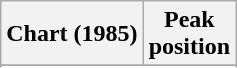<table class="wikitable sortable plainrowheaders" style="text-align:center">
<tr>
<th scope="col">Chart (1985)</th>
<th scope="col">Peak<br>position</th>
</tr>
<tr>
</tr>
<tr>
</tr>
</table>
